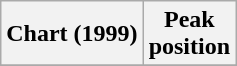<table class="wikitable sortable plainrowheaders" style="text-align:center">
<tr>
<th scope="col">Chart (1999)</th>
<th scope="col">Peak<br>position</th>
</tr>
<tr>
</tr>
</table>
